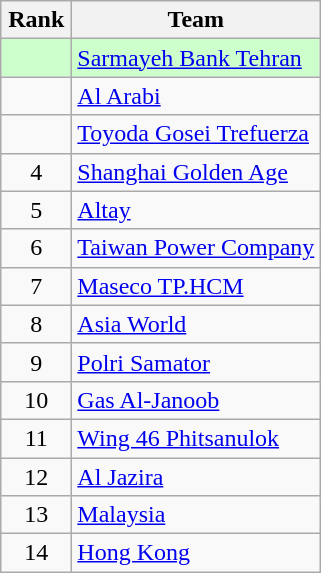<table class="wikitable" style="text-align:center;">
<tr>
<th width=40>Rank</th>
<th>Team</th>
</tr>
<tr bgcolor=#ccffcc>
<td></td>
<td style="text-align:left;"> <a href='#'>Sarmayeh Bank Tehran</a></td>
</tr>
<tr>
<td></td>
<td style="text-align:left;"> <a href='#'>Al Arabi</a></td>
</tr>
<tr>
<td></td>
<td style="text-align:left;"> <a href='#'>Toyoda Gosei Trefuerza</a></td>
</tr>
<tr>
<td>4</td>
<td style="text-align:left;"> <a href='#'>Shanghai Golden Age</a></td>
</tr>
<tr>
<td>5</td>
<td style="text-align:left;"> <a href='#'>Altay</a></td>
</tr>
<tr>
<td>6</td>
<td style="text-align:left;"> <a href='#'>Taiwan Power Company</a></td>
</tr>
<tr>
<td>7</td>
<td style="text-align:left;"> <a href='#'>Maseco TP.HCM</a></td>
</tr>
<tr>
<td>8</td>
<td style="text-align:left;"> <a href='#'>Asia World</a></td>
</tr>
<tr>
<td>9</td>
<td style="text-align:left;"> <a href='#'>Polri Samator</a></td>
</tr>
<tr>
<td>10</td>
<td style="text-align:left;"> <a href='#'>Gas Al-Janoob</a></td>
</tr>
<tr>
<td>11</td>
<td style="text-align:left;"> <a href='#'>Wing 46 Phitsanulok</a></td>
</tr>
<tr>
<td>12</td>
<td style="text-align:left;"> <a href='#'>Al Jazira</a></td>
</tr>
<tr>
<td>13</td>
<td style="text-align:left;"> <a href='#'>Malaysia</a></td>
</tr>
<tr>
<td>14</td>
<td style="text-align:left;"> <a href='#'>Hong Kong</a></td>
</tr>
</table>
